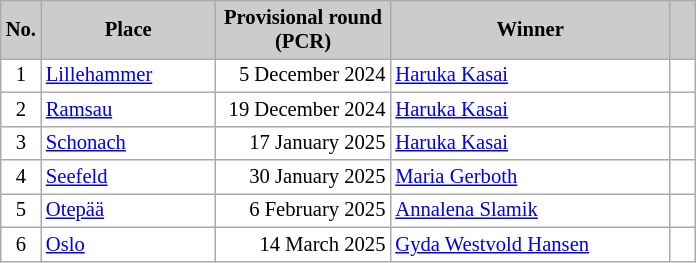<table class="wikitable plainrowheaders" style="background:#fff; font-size:86%; line-height:16px; border:grey solid 1px; border-collapse:collapse;">
<tr style="background:#ccc; text-align:center;">
<th style="background-color: #ccc;" width=20>No.</th>
<th style="background-color: #ccc;" width=110>Place</th>
<th style="background-color: #ccc;" width=110>Provisional round (PCR)</th>
<th style="background-color: #ccc;" width=180>Winner</th>
<th scope="col" style="background:#ccc; width:10px;"></th>
</tr>
<tr>
<td align="center">1</td>
<td> <a href='#'>Lillehammer</a></td>
<td align="right">5 December 2024</td>
<td> <a href='#'>Haruka Kasai</a></td>
<td></td>
</tr>
<tr>
<td align="center">2</td>
<td> <a href='#'>Ramsau</a></td>
<td align="right">19 December 2024</td>
<td> <a href='#'>Haruka Kasai</a></td>
<td></td>
</tr>
<tr>
<td align="center">3</td>
<td> <a href='#'>Schonach</a></td>
<td align="right">17 January 2025</td>
<td> <a href='#'>Haruka Kasai</a></td>
<td></td>
</tr>
<tr>
<td align="center">4</td>
<td> <a href='#'>Seefeld</a></td>
<td align="right">30 January 2025</td>
<td> <a href='#'>Maria Gerboth</a></td>
<td></td>
</tr>
<tr>
<td align="center">5</td>
<td> <a href='#'>Otepää</a></td>
<td align="right">6 February 2025</td>
<td> <a href='#'>Annalena Slamik</a></td>
<td></td>
</tr>
<tr>
<td align="center">6</td>
<td> <a href='#'>Oslo</a></td>
<td align="right">14 March 2025</td>
<td> <a href='#'>Gyda Westvold Hansen</a></td>
<td></td>
</tr>
</table>
